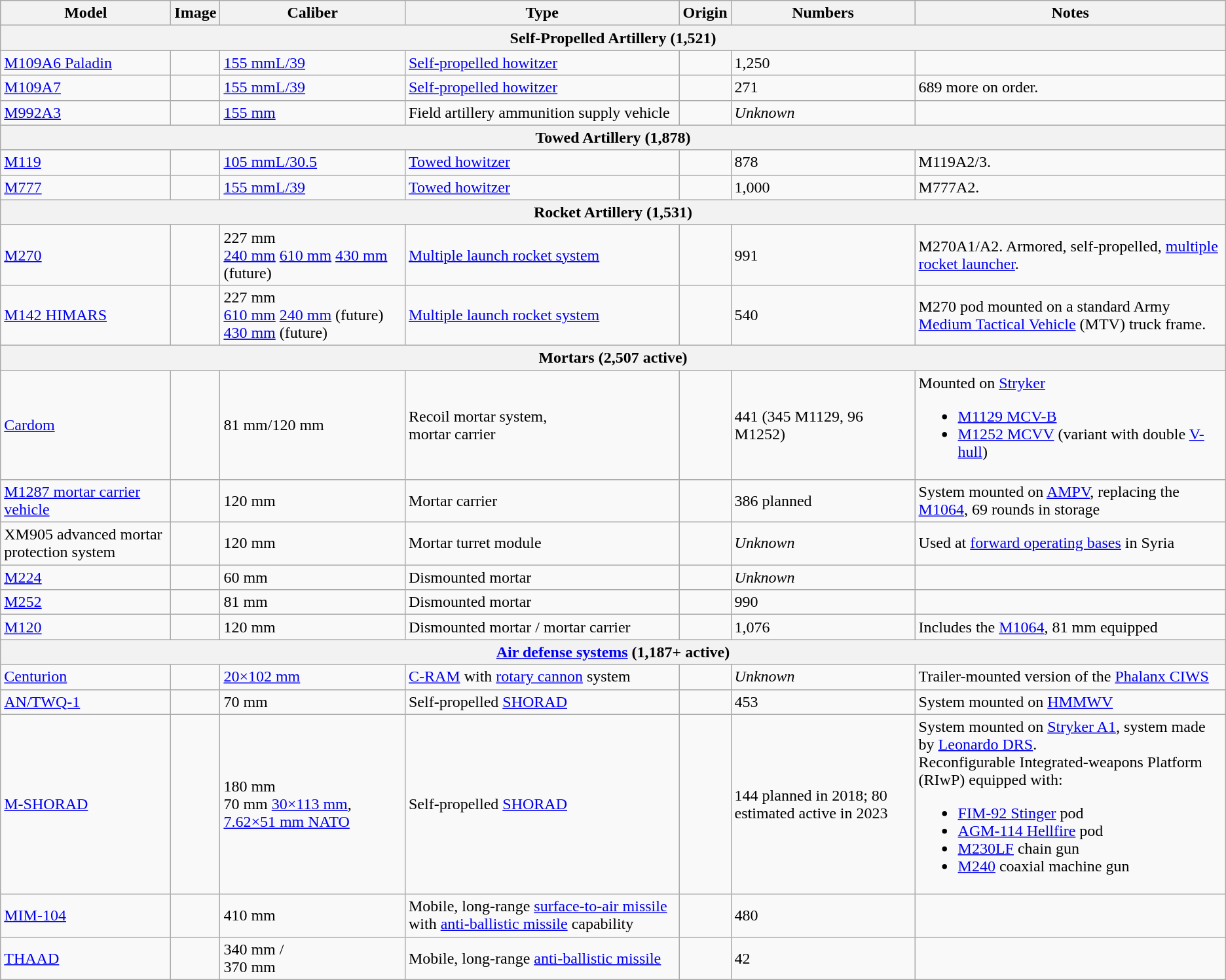<table class="wikitable">
<tr style="background:#aabccc;">
<th>Model</th>
<th>Image</th>
<th>Caliber</th>
<th>Type</th>
<th>Origin</th>
<th>Numbers</th>
<th>Notes</th>
</tr>
<tr>
<th colspan="7">Self-Propelled Artillery (1,521)</th>
</tr>
<tr>
<td><a href='#'>M109A6 Paladin</a></td>
<td></td>
<td><a href='#'>155 mm</a><a href='#'>L/39</a></td>
<td><a href='#'>Self-propelled howitzer</a></td>
<td></td>
<td>1,250</td>
<td></td>
</tr>
<tr>
<td><a href='#'>M109A7</a></td>
<td></td>
<td><a href='#'>155 mm</a><a href='#'>L/39</a></td>
<td><a href='#'>Self-propelled howitzer</a></td>
<td></td>
<td>271</td>
<td>689 more on order.</td>
</tr>
<tr>
<td><a href='#'>M992A3</a></td>
<td></td>
<td><a href='#'>155 mm</a></td>
<td>Field artillery ammunition supply vehicle</td>
<td></td>
<td><em>Unknown</em></td>
<td></td>
</tr>
<tr>
<th colspan="7">Towed Artillery (1,878)</th>
</tr>
<tr>
<td><a href='#'>M119</a></td>
<td></td>
<td><a href='#'>105 mm</a><a href='#'>L/30.5</a></td>
<td><a href='#'>Towed howitzer</a></td>
<td><br></td>
<td>878</td>
<td>M119A2/3.</td>
</tr>
<tr>
<td><a href='#'>M777</a></td>
<td></td>
<td><a href='#'>155 mm</a><a href='#'>L/39</a></td>
<td><a href='#'>Towed howitzer</a></td>
<td><br></td>
<td>1,000</td>
<td>M777A2.</td>
</tr>
<tr>
<th colspan="7">Rocket Artillery (1,531)</th>
</tr>
<tr>
<td><a href='#'>M270</a></td>
<td></td>
<td>227 mm<br><a href='#'>240 mm</a>
<a href='#'>610 mm</a> <a href='#'>430 mm</a> (future)</td>
<td><a href='#'>Multiple launch rocket system</a></td>
<td></td>
<td>991</td>
<td>M270A1/A2. Armored, self-propelled, <a href='#'>multiple rocket launcher</a>.</td>
</tr>
<tr>
<td><a href='#'>M142 HIMARS</a></td>
<td></td>
<td>227 mm<br><a href='#'>610 mm</a>
<a href='#'>240 mm</a> (future)
<a href='#'>430 mm</a> (future)</td>
<td><a href='#'>Multiple launch rocket system</a></td>
<td></td>
<td>540</td>
<td>M270 pod mounted on a standard Army <a href='#'>Medium Tactical Vehicle</a> (MTV) truck frame.</td>
</tr>
<tr>
<th colspan="7">Mortars (2,507 active)</th>
</tr>
<tr>
<td><a href='#'>Cardom</a></td>
<td></td>
<td>81 mm/120 mm</td>
<td>Recoil mortar system,<br>mortar carrier</td>
<td><br></td>
<td>441 (345 M1129, 96 M1252)</td>
<td>Mounted on <a href='#'>Stryker</a><br><ul><li><a href='#'>M1129 MCV-B</a></li><li><a href='#'>M1252 MCVV</a> (variant with double <a href='#'>V-hull</a>)</li></ul></td>
</tr>
<tr>
<td><a href='#'>M1287 mortar carrier vehicle</a></td>
<td></td>
<td>120 mm</td>
<td>Mortar carrier</td>
<td><br></td>
<td>386 planned</td>
<td>System mounted on <a href='#'>AMPV</a>, replacing the <a href='#'>M1064</a>, 69 rounds in storage</td>
</tr>
<tr>
<td>XM905 advanced mortar protection system</td>
<td></td>
<td>120 mm</td>
<td>Mortar turret module</td>
<td></td>
<td><em>Unknown</em></td>
<td>Used at <a href='#'>forward operating bases</a> in Syria</td>
</tr>
<tr>
<td><a href='#'>M224</a></td>
<td></td>
<td>60 mm</td>
<td>Dismounted mortar</td>
<td></td>
<td><em>Unknown</em></td>
<td></td>
</tr>
<tr>
<td><a href='#'>M252</a></td>
<td></td>
<td>81 mm</td>
<td>Dismounted mortar</td>
<td></td>
<td>990</td>
<td></td>
</tr>
<tr>
<td><a href='#'>M120</a></td>
<td></td>
<td>120 mm</td>
<td>Dismounted mortar / mortar carrier</td>
<td></td>
<td>1,076</td>
<td>Includes the <a href='#'>M1064</a>, 81 mm equipped</td>
</tr>
<tr>
<th colspan="7"><a href='#'>Air defense systems</a> (1,187+ active)</th>
</tr>
<tr>
<td><a href='#'>Centurion</a></td>
<td></td>
<td><a href='#'>20×102 mm</a></td>
<td><a href='#'>C-RAM</a> with <a href='#'>rotary cannon</a> system</td>
<td></td>
<td><em>Unknown</em></td>
<td>Trailer-mounted version of the <a href='#'>Phalanx CIWS</a></td>
</tr>
<tr>
<td><a href='#'>AN/TWQ-1</a></td>
<td></td>
<td>70 mm</td>
<td>Self-propelled <a href='#'>SHORAD</a></td>
<td></td>
<td>453</td>
<td>System mounted on <a href='#'>HMMWV</a></td>
</tr>
<tr>
<td><a href='#'>M-SHORAD</a></td>
<td></td>
<td>180 mm<br>70 mm 
<a href='#'>30×113 mm</a>, 
<a href='#'>7.62×51 mm NATO</a></td>
<td>Self-propelled <a href='#'>SHORAD</a></td>
<td><br></td>
<td>144 planned in 2018; 80 estimated active in 2023</td>
<td>System mounted on <a href='#'>Stryker A1</a>, system made by <a href='#'>Leonardo DRS</a>.<br>Reconfigurable Integrated-weapons Platform (RIwP) equipped with:<ul><li><a href='#'>FIM-92 Stinger</a> pod</li><li><a href='#'>AGM-114 Hellfire</a> pod</li><li><a href='#'>M230LF</a> chain gun</li><li><a href='#'>M240</a> coaxial machine gun</li></ul></td>
</tr>
<tr>
<td><a href='#'>MIM-104</a></td>
<td></td>
<td>410 mm</td>
<td>Mobile, long-range <a href='#'>surface-to-air missile</a> with <a href='#'>anti-ballistic missile</a> capability</td>
<td></td>
<td>480</td>
<td></td>
</tr>
<tr>
<td><a href='#'>THAAD</a></td>
<td></td>
<td>340 mm /<br>370 mm</td>
<td>Mobile, long-range <a href='#'>anti-ballistic missile</a></td>
<td></td>
<td>42</td>
<td></td>
</tr>
</table>
